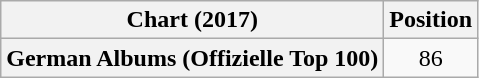<table class="wikitable plainrowheaders sortable" style="text-align:center">
<tr>
<th scope="col">Chart (2017)</th>
<th scope="col">Position</th>
</tr>
<tr>
<th scope="row">German Albums (Offizielle Top 100)</th>
<td>86</td>
</tr>
</table>
